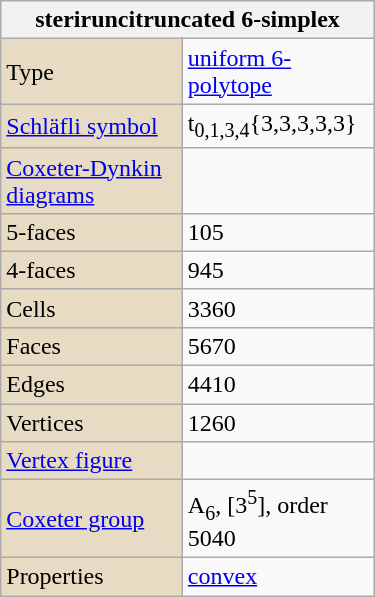<table class="wikitable" align="right" style="margin-left:10px" width="250">
<tr>
<th bgcolor=#e7dcc3 colspan=2>steriruncitruncated 6-simplex</th>
</tr>
<tr>
<td bgcolor=#e7dcc3>Type</td>
<td><a href='#'>uniform 6-polytope</a></td>
</tr>
<tr>
<td bgcolor=#e7dcc3><a href='#'>Schläfli symbol</a></td>
<td>t<sub>0,1,3,4</sub>{3,3,3,3,3}</td>
</tr>
<tr>
<td bgcolor=#e7dcc3><a href='#'>Coxeter-Dynkin diagrams</a></td>
<td></td>
</tr>
<tr>
<td bgcolor=#e7dcc3>5-faces</td>
<td>105</td>
</tr>
<tr>
<td bgcolor=#e7dcc3>4-faces</td>
<td>945</td>
</tr>
<tr>
<td bgcolor=#e7dcc3>Cells</td>
<td>3360</td>
</tr>
<tr>
<td bgcolor=#e7dcc3>Faces</td>
<td>5670</td>
</tr>
<tr>
<td bgcolor=#e7dcc3>Edges</td>
<td>4410</td>
</tr>
<tr>
<td bgcolor=#e7dcc3>Vertices</td>
<td>1260</td>
</tr>
<tr>
<td bgcolor=#e7dcc3><a href='#'>Vertex figure</a></td>
<td></td>
</tr>
<tr>
<td bgcolor=#e7dcc3><a href='#'>Coxeter group</a></td>
<td>A<sub>6</sub>, [3<sup>5</sup>], order 5040</td>
</tr>
<tr>
<td bgcolor=#e7dcc3>Properties</td>
<td><a href='#'>convex</a></td>
</tr>
</table>
